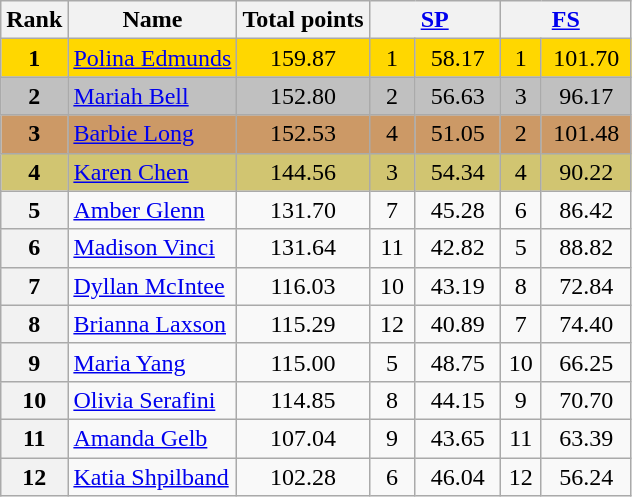<table class="wikitable sortable">
<tr>
<th>Rank</th>
<th>Name</th>
<th>Total points</th>
<th colspan="2" width="80px"><a href='#'>SP</a></th>
<th colspan="2" width="80px"><a href='#'>FS</a></th>
</tr>
<tr bgcolor="gold">
<td align="center"><strong>1</strong></td>
<td><a href='#'>Polina Edmunds</a></td>
<td align="center">159.87</td>
<td align="center">1</td>
<td align="center">58.17</td>
<td align="center">1</td>
<td align="center">101.70</td>
</tr>
<tr bgcolor="silver">
<td align="center"><strong>2</strong></td>
<td><a href='#'>Mariah Bell</a></td>
<td align="center">152.80</td>
<td align="center">2</td>
<td align="center">56.63</td>
<td align="center">3</td>
<td align="center">96.17</td>
</tr>
<tr bgcolor="cc9966">
<td align="center"><strong>3</strong></td>
<td><a href='#'>Barbie Long</a></td>
<td align="center">152.53</td>
<td align="center">4</td>
<td align="center">51.05</td>
<td align="center">2</td>
<td align="center">101.48</td>
</tr>
<tr bgcolor="#d1c571">
<td align="center"><strong>4</strong></td>
<td><a href='#'>Karen Chen</a></td>
<td align="center">144.56</td>
<td align="center">3</td>
<td align="center">54.34</td>
<td align="center">4</td>
<td align="center">90.22</td>
</tr>
<tr>
<th>5</th>
<td><a href='#'>Amber Glenn</a></td>
<td align="center">131.70</td>
<td align="center">7</td>
<td align="center">45.28</td>
<td align="center">6</td>
<td align="center">86.42</td>
</tr>
<tr>
<th>6</th>
<td><a href='#'>Madison Vinci</a></td>
<td align="center">131.64</td>
<td align="center">11</td>
<td align="center">42.82</td>
<td align="center">5</td>
<td align="center">88.82</td>
</tr>
<tr>
<th>7</th>
<td><a href='#'>Dyllan McIntee</a></td>
<td align="center">116.03</td>
<td align="center">10</td>
<td align="center">43.19</td>
<td align="center">8</td>
<td align="center">72.84</td>
</tr>
<tr>
<th>8</th>
<td><a href='#'>Brianna Laxson</a></td>
<td align="center">115.29</td>
<td align="center">12</td>
<td align="center">40.89</td>
<td align="center">7</td>
<td align="center">74.40</td>
</tr>
<tr>
<th>9</th>
<td><a href='#'>Maria Yang</a></td>
<td align="center">115.00</td>
<td align="center">5</td>
<td align="center">48.75</td>
<td align="center">10</td>
<td align="center">66.25</td>
</tr>
<tr>
<th>10</th>
<td><a href='#'>Olivia Serafini</a></td>
<td align="center">114.85</td>
<td align="center">8</td>
<td align="center">44.15</td>
<td align="center">9</td>
<td align="center">70.70</td>
</tr>
<tr>
<th>11</th>
<td><a href='#'>Amanda Gelb</a></td>
<td align="center">107.04</td>
<td align="center">9</td>
<td align="center">43.65</td>
<td align="center">11</td>
<td align="center">63.39</td>
</tr>
<tr>
<th>12</th>
<td><a href='#'>Katia Shpilband</a></td>
<td align="center">102.28</td>
<td align="center">6</td>
<td align="center">46.04</td>
<td align="center">12</td>
<td align="center">56.24</td>
</tr>
</table>
